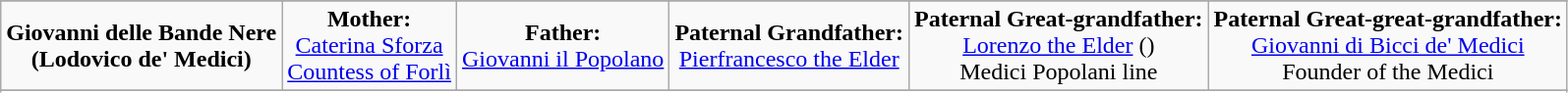<table class="wikitable">
<tr>
</tr>
<tr>
<td align="center"><strong>Giovanni delle Bande Nere<br>(Lodovico de' Medici)</strong></td>
<td align="center"><strong>Mother:</strong><br><a href='#'>Caterina Sforza<br>Countess of Forlì</a></td>
<td align="center"><strong>Father:</strong><br><a href='#'>Giovanni il Popolano</a></td>
<td align="center"><strong>Paternal Grandfather:</strong><br><a href='#'>Pierfrancesco the Elder</a></td>
<td align="center"><strong>Paternal Great-grandfather:</strong><br><a href='#'>Lorenzo the Elder</a> ()<br>Medici Popolani line</td>
<td align="center"><strong>Paternal Great-great-grandfather:</strong><br><a href='#'>Giovanni di Bicci de' Medici</a><br>Founder of the Medici</td>
</tr>
<tr>
</tr>
<tr>
</tr>
</table>
